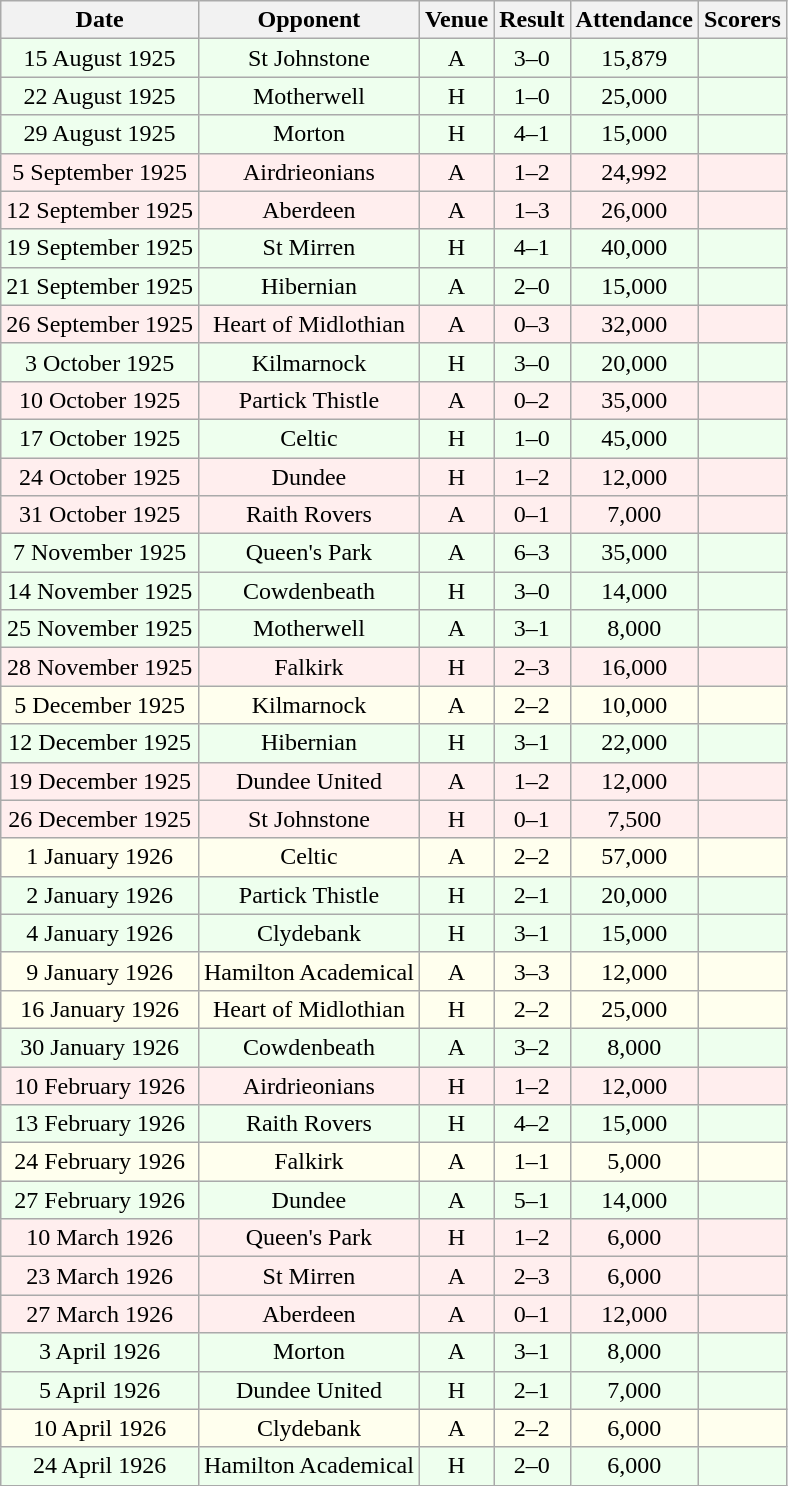<table class="wikitable sortable" style="font-size:100%; text-align:center">
<tr>
<th>Date</th>
<th>Opponent</th>
<th>Venue</th>
<th>Result</th>
<th>Attendance</th>
<th>Scorers</th>
</tr>
<tr bgcolor = "#EEFFEE">
<td>15 August 1925</td>
<td>St Johnstone</td>
<td>A</td>
<td>3–0</td>
<td>15,879</td>
<td></td>
</tr>
<tr bgcolor = "#EEFFEE">
<td>22 August 1925</td>
<td>Motherwell</td>
<td>H</td>
<td>1–0</td>
<td>25,000</td>
<td></td>
</tr>
<tr bgcolor = "#EEFFEE">
<td>29 August 1925</td>
<td>Morton</td>
<td>H</td>
<td>4–1</td>
<td>15,000</td>
<td></td>
</tr>
<tr bgcolor = "#FFEEEE">
<td>5 September 1925</td>
<td>Airdrieonians</td>
<td>A</td>
<td>1–2</td>
<td>24,992</td>
<td></td>
</tr>
<tr bgcolor = "#FFEEEE">
<td>12 September 1925</td>
<td>Aberdeen</td>
<td>A</td>
<td>1–3</td>
<td>26,000</td>
<td></td>
</tr>
<tr bgcolor = "#EEFFEE">
<td>19 September 1925</td>
<td>St Mirren</td>
<td>H</td>
<td>4–1</td>
<td>40,000</td>
<td></td>
</tr>
<tr bgcolor = "#EEFFEE">
<td>21 September 1925</td>
<td>Hibernian</td>
<td>A</td>
<td>2–0</td>
<td>15,000</td>
<td></td>
</tr>
<tr bgcolor = "#FFEEEE">
<td>26 September 1925</td>
<td>Heart of Midlothian</td>
<td>A</td>
<td>0–3</td>
<td>32,000</td>
<td></td>
</tr>
<tr bgcolor = "#EEFFEE">
<td>3 October 1925</td>
<td>Kilmarnock</td>
<td>H</td>
<td>3–0</td>
<td>20,000</td>
<td></td>
</tr>
<tr bgcolor = "#FFEEEE">
<td>10 October 1925</td>
<td>Partick Thistle</td>
<td>A</td>
<td>0–2</td>
<td>35,000</td>
<td></td>
</tr>
<tr bgcolor = "#EEFFEE">
<td>17 October 1925</td>
<td>Celtic</td>
<td>H</td>
<td>1–0</td>
<td>45,000</td>
<td></td>
</tr>
<tr bgcolor = "#FFEEEE">
<td>24 October 1925</td>
<td>Dundee</td>
<td>H</td>
<td>1–2</td>
<td>12,000</td>
<td></td>
</tr>
<tr bgcolor = "#FFEEEE">
<td>31 October 1925</td>
<td>Raith Rovers</td>
<td>A</td>
<td>0–1</td>
<td>7,000</td>
<td></td>
</tr>
<tr bgcolor = "#EEFFEE">
<td>7 November 1925</td>
<td>Queen's Park</td>
<td>A</td>
<td>6–3</td>
<td>35,000</td>
<td></td>
</tr>
<tr bgcolor = "#EEFFEE">
<td>14 November 1925</td>
<td>Cowdenbeath</td>
<td>H</td>
<td>3–0</td>
<td>14,000</td>
<td></td>
</tr>
<tr bgcolor = "#EEFFEE">
<td>25 November 1925</td>
<td>Motherwell</td>
<td>A</td>
<td>3–1</td>
<td>8,000</td>
<td></td>
</tr>
<tr bgcolor = "#FFEEEE">
<td>28 November 1925</td>
<td>Falkirk</td>
<td>H</td>
<td>2–3</td>
<td>16,000</td>
<td></td>
</tr>
<tr bgcolor = "#FFFFEE">
<td>5 December 1925</td>
<td>Kilmarnock</td>
<td>A</td>
<td>2–2</td>
<td>10,000</td>
<td></td>
</tr>
<tr bgcolor = "#EEFFEE">
<td>12 December 1925</td>
<td>Hibernian</td>
<td>H</td>
<td>3–1</td>
<td>22,000</td>
<td></td>
</tr>
<tr bgcolor = "#FFEEEE">
<td>19 December 1925</td>
<td>Dundee United</td>
<td>A</td>
<td>1–2</td>
<td>12,000</td>
<td></td>
</tr>
<tr bgcolor = "#FFEEEE">
<td>26 December 1925</td>
<td>St Johnstone</td>
<td>H</td>
<td>0–1</td>
<td>7,500</td>
<td></td>
</tr>
<tr bgcolor = "#FFFFEE">
<td>1 January 1926</td>
<td>Celtic</td>
<td>A</td>
<td>2–2</td>
<td>57,000</td>
<td></td>
</tr>
<tr bgcolor = "#EEFFEE">
<td>2 January 1926</td>
<td>Partick Thistle</td>
<td>H</td>
<td>2–1</td>
<td>20,000</td>
<td></td>
</tr>
<tr bgcolor = "#EEFFEE">
<td>4 January 1926</td>
<td>Clydebank</td>
<td>H</td>
<td>3–1</td>
<td>15,000</td>
<td></td>
</tr>
<tr bgcolor = "#FFFFEE">
<td>9 January 1926</td>
<td>Hamilton Academical</td>
<td>A</td>
<td>3–3</td>
<td>12,000</td>
<td></td>
</tr>
<tr bgcolor = "#FFFFEE">
<td>16 January 1926</td>
<td>Heart of Midlothian</td>
<td>H</td>
<td>2–2</td>
<td>25,000</td>
<td></td>
</tr>
<tr bgcolor = "#EEFFEE">
<td>30 January 1926</td>
<td>Cowdenbeath</td>
<td>A</td>
<td>3–2</td>
<td>8,000</td>
<td></td>
</tr>
<tr bgcolor = "#FFEEEE">
<td>10 February 1926</td>
<td>Airdrieonians</td>
<td>H</td>
<td>1–2</td>
<td>12,000</td>
<td></td>
</tr>
<tr bgcolor = "#EEFFEE">
<td>13 February 1926</td>
<td>Raith Rovers</td>
<td>H</td>
<td>4–2</td>
<td>15,000</td>
<td></td>
</tr>
<tr bgcolor = "#FFFFEE">
<td>24 February 1926</td>
<td>Falkirk</td>
<td>A</td>
<td>1–1</td>
<td>5,000</td>
<td></td>
</tr>
<tr bgcolor = "#EEFFEE">
<td>27 February 1926</td>
<td>Dundee</td>
<td>A</td>
<td>5–1</td>
<td>14,000</td>
<td></td>
</tr>
<tr bgcolor = "#FFEEEE">
<td>10 March 1926</td>
<td>Queen's Park</td>
<td>H</td>
<td>1–2</td>
<td>6,000</td>
<td></td>
</tr>
<tr bgcolor = "#FFEEEE">
<td>23 March 1926</td>
<td>St Mirren</td>
<td>A</td>
<td>2–3</td>
<td>6,000</td>
<td></td>
</tr>
<tr bgcolor = "#FFEEEE">
<td>27 March 1926</td>
<td>Aberdeen</td>
<td>A</td>
<td>0–1</td>
<td>12,000</td>
<td></td>
</tr>
<tr bgcolor = "#EEFFEE">
<td>3 April 1926</td>
<td>Morton</td>
<td>A</td>
<td>3–1</td>
<td>8,000</td>
<td></td>
</tr>
<tr bgcolor = "#EEFFEE">
<td>5 April 1926</td>
<td>Dundee United</td>
<td>H</td>
<td>2–1</td>
<td>7,000</td>
<td></td>
</tr>
<tr bgcolor = "#FFFFEE">
<td>10 April 1926</td>
<td>Clydebank</td>
<td>A</td>
<td>2–2</td>
<td>6,000</td>
<td></td>
</tr>
<tr bgcolor = "#EEFFEE">
<td>24 April 1926</td>
<td>Hamilton Academical</td>
<td>H</td>
<td>2–0</td>
<td>6,000</td>
<td></td>
</tr>
</table>
